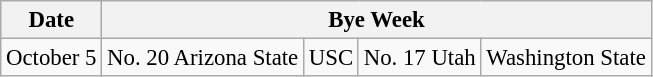<table class="wikitable" style="font-size:95%;">
<tr>
<th>Date</th>
<th colspan="4">Bye Week</th>
</tr>
<tr>
<td>October 5</td>
<td>No. 20 Arizona State</td>
<td>USC</td>
<td>No. 17 Utah</td>
<td>Washington State</td>
</tr>
</table>
